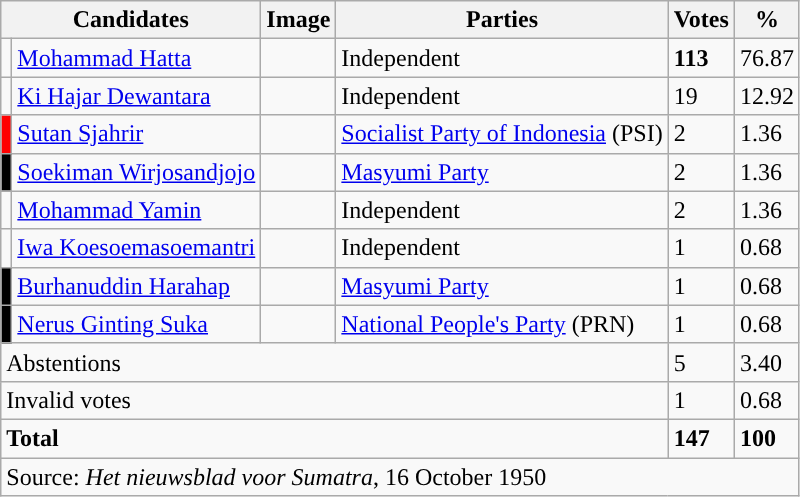<table class="wikitable">
<tr>
<th colspan="2">Candidates</th>
<th>Image</th>
<th>Parties</th>
<th>Votes</th>
<th>%</th>
</tr>
<tr>
<td style="background-color:"></td>
<td><a href='#'>Mohammad Hatta</a></td>
<td></td>
<td>Independent</td>
<td><strong>113</strong></td>
<td>76.87</td>
</tr>
<tr>
<td style="background-color:"></td>
<td><a href='#'>Ki Hajar Dewantara</a></td>
<td></td>
<td>Independent</td>
<td>19</td>
<td>12.92</td>
</tr>
<tr>
<td style="background-color:red"></td>
<td><a href='#'>Sutan Sjahrir</a></td>
<td></td>
<td><a href='#'>Socialist Party of Indonesia</a> (PSI)</td>
<td>2</td>
<td>1.36</td>
</tr>
<tr>
<td style="background-color:black"></td>
<td><a href='#'>Soekiman Wirjosandjojo</a></td>
<td></td>
<td><a href='#'>Masyumi Party</a></td>
<td>2</td>
<td>1.36</td>
</tr>
<tr>
<td style="background-color:"></td>
<td><a href='#'>Mohammad Yamin</a></td>
<td></td>
<td>Independent</td>
<td>2</td>
<td>1.36</td>
</tr>
<tr>
<td style="background-color:"></td>
<td><a href='#'>Iwa Koesoemasoemantri</a></td>
<td></td>
<td>Independent</td>
<td>1</td>
<td>0.68</td>
</tr>
<tr>
<td style="background-color:black"></td>
<td><a href='#'>Burhanuddin Harahap</a></td>
<td></td>
<td><a href='#'>Masyumi Party</a></td>
<td>1</td>
<td>0.68</td>
</tr>
<tr>
<td style="background-color:black"></td>
<td><a href='#'>Nerus Ginting Suka</a></td>
<td></td>
<td><a href='#'>National People's Party</a> (PRN)</td>
<td>1</td>
<td>0.68</td>
</tr>
<tr>
<td colspan="4">Abstentions</td>
<td>5</td>
<td>3.40</td>
</tr>
<tr>
<td colspan="4">Invalid votes</td>
<td>1</td>
<td>0.68</td>
</tr>
<tr>
<td colspan="4"><strong>Total</strong></td>
<td><strong>147</strong></td>
<td><strong>100</strong></td>
</tr>
<tr>
<td colspan="6">Source: <em>Het nieuwsblad voor Sumatra</em>, 16 October 1950</td>
</tr>
</table>
